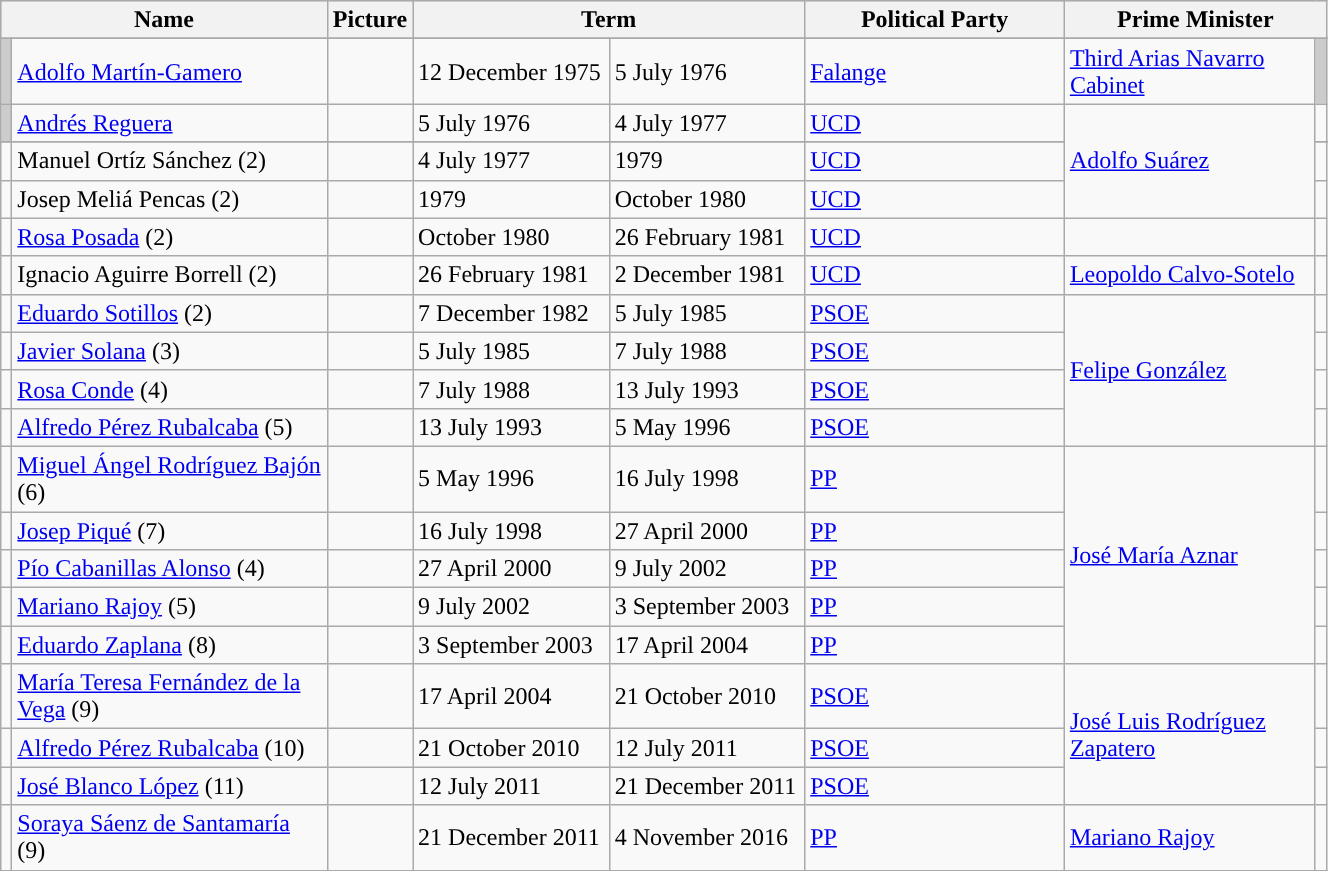<table class="wikitable" width=70%>
<tr style="background-color:#cccccc;">
<th colspan=2 width=25%>Name</th>
<th width=75>Picture</th>
<th colspan=2 width=30%>Term</th>
<th width=20%>Political Party</th>
<th colspan=2 width=20%>Prime Minister</th>
</tr>
<tr style="background-color:#cccccc;">
</tr>
<tr>
<td bgcolor=#CCCCCC></td>
<td><a href='#'>Adolfo Martín-Gamero</a></td>
<td></td>
<td>12 December 1975</td>
<td>5 July 1976</td>
<td><a href='#'>Falange</a></td>
<td><a href='#'>Third Arias Navarro Cabinet</a></td>
<td bgcolor=#CCCCCC></td>
</tr>
<tr>
<td bgcolor=#CCCCCC></td>
<td><a href='#'>Andrés Reguera</a></td>
<td></td>
<td>5 July 1976</td>
<td>4 July 1977</td>
<td><a href='#'>UCD</a></td>
<td rowspan=4><a href='#'>Adolfo Suárez</a></td>
<td style="background-color: "></td>
</tr>
<tr>
</tr>
<tr>
<td style="background-color: "></td>
<td>Manuel Ortíz Sánchez (2)</td>
<td></td>
<td>4 July 1977</td>
<td>1979</td>
<td><a href='#'>UCD</a></td>
<td style="background-color: "></td>
</tr>
<tr>
<td style="background-color: "></td>
<td>Josep Meliá Pencas (2)</td>
<td></td>
<td>1979</td>
<td>October 1980</td>
<td><a href='#'>UCD</a></td>
<td style="background-color: "></td>
</tr>
<tr>
<td style="background-color: "></td>
<td><a href='#'>Rosa Posada</a> (2)</td>
<td></td>
<td>October 1980</td>
<td>26 February 1981</td>
<td><a href='#'>UCD</a></td>
<td style="background-color: "></td>
</tr>
<tr>
<td style="background-color: "></td>
<td>Ignacio Aguirre Borrell (2)</td>
<td></td>
<td>26 February 1981</td>
<td>2 December 1981</td>
<td><a href='#'>UCD</a></td>
<td><a href='#'>Leopoldo Calvo-Sotelo</a></td>
<td style="background-color: "></td>
</tr>
<tr>
<td style="background-color: "></td>
<td><a href='#'>Eduardo Sotillos</a> (2)</td>
<td></td>
<td>7 December 1982</td>
<td>5 July 1985</td>
<td><a href='#'>PSOE</a></td>
<td rowspan=4><a href='#'>Felipe González</a></td>
<td style="background-color: "></td>
</tr>
<tr>
<td style="background-color: "></td>
<td><a href='#'>Javier Solana</a> (3)</td>
<td></td>
<td>5 July 1985</td>
<td>7 July 1988</td>
<td><a href='#'>PSOE</a></td>
<td style="background-color: "></td>
</tr>
<tr>
<td style="background-color: "></td>
<td><a href='#'>Rosa Conde</a> (4)</td>
<td></td>
<td>7 July 1988</td>
<td>13 July 1993</td>
<td><a href='#'>PSOE</a></td>
<td style="background-color: "></td>
</tr>
<tr>
<td style="background-color: "></td>
<td><a href='#'>Alfredo Pérez Rubalcaba</a> (5)</td>
<td></td>
<td>13 July 1993</td>
<td>5 May 1996</td>
<td><a href='#'>PSOE</a></td>
<td style="background-color: "></td>
</tr>
<tr>
<td style="background-color: "></td>
<td><a href='#'>Miguel Ángel Rodríguez Bajón</a> (6)</td>
<td></td>
<td>5 May 1996</td>
<td>16 July 1998</td>
<td><a href='#'>PP</a></td>
<td rowspan=5><a href='#'>José María Aznar</a></td>
<td style="background-color: "></td>
</tr>
<tr>
<td style="background-color: "></td>
<td><a href='#'>Josep Piqué</a> (7)</td>
<td></td>
<td>16 July 1998</td>
<td>27 April 2000</td>
<td><a href='#'>PP</a></td>
<td style="background-color: "></td>
</tr>
<tr>
<td style="background-color: "></td>
<td><a href='#'>Pío Cabanillas Alonso</a> (4)</td>
<td></td>
<td>27 April 2000</td>
<td>9 July 2002</td>
<td><a href='#'>PP</a></td>
<td style="background-color: "></td>
</tr>
<tr>
<td style="background-color: "></td>
<td><a href='#'>Mariano Rajoy</a> (5)</td>
<td></td>
<td>9 July 2002</td>
<td>3 September 2003</td>
<td><a href='#'>PP</a></td>
<td style="background-color: "></td>
</tr>
<tr>
<td style="background-color: "></td>
<td><a href='#'>Eduardo Zaplana</a> (8)</td>
<td></td>
<td>3 September 2003</td>
<td>17 April 2004</td>
<td><a href='#'>PP</a></td>
<td style="background-color: "></td>
</tr>
<tr>
<td style="background-color: "></td>
<td><a href='#'>María Teresa Fernández de la Vega</a> (9)</td>
<td></td>
<td>17 April 2004</td>
<td>21 October 2010</td>
<td><a href='#'>PSOE</a></td>
<td rowspan=3><a href='#'>José Luis Rodríguez Zapatero</a></td>
<td style="background-color: "></td>
</tr>
<tr>
<td style="background-color: "></td>
<td><a href='#'>Alfredo Pérez Rubalcaba</a> (10)</td>
<td></td>
<td>21 October 2010</td>
<td>12 July 2011</td>
<td><a href='#'>PSOE</a></td>
<td style="background-color: "></td>
</tr>
<tr>
<td style="background-color: "></td>
<td><a href='#'>José Blanco López</a> (11)</td>
<td></td>
<td>12 July 2011</td>
<td>21 December 2011</td>
<td><a href='#'>PSOE</a></td>
<td style="background-color: "></td>
</tr>
<tr>
<td style="background-color: "></td>
<td><a href='#'>Soraya Sáenz de Santamaría</a> (9)</td>
<td></td>
<td>21 December 2011</td>
<td>4 November 2016</td>
<td><a href='#'>PP</a></td>
<td><a href='#'>Mariano Rajoy</a></td>
<td style="background-color: "></td>
</tr>
<tr>
</tr>
</table>
